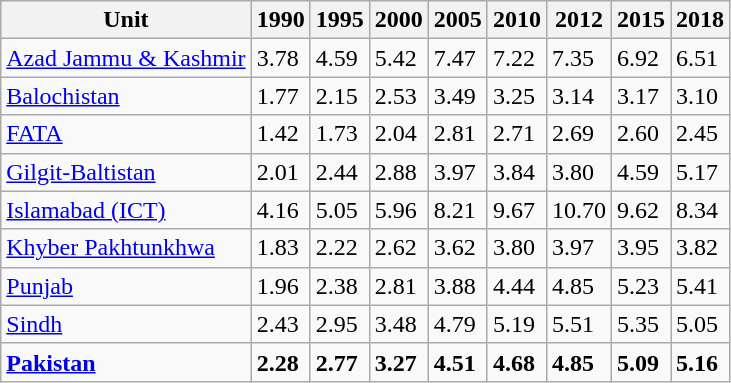<table class="wikitable sortable static-row-numbers static-row-header-hash">
<tr>
<th>Unit</th>
<th>1990</th>
<th>1995</th>
<th>2000</th>
<th>2005</th>
<th>2010</th>
<th>2012</th>
<th>2015</th>
<th>2018</th>
</tr>
<tr>
<td><a href='#'>Azad Jammu & Kashmir</a></td>
<td>3.78</td>
<td>4.59 </td>
<td>5.42 </td>
<td>7.47 </td>
<td>7.22 </td>
<td>7.35 </td>
<td>6.92 </td>
<td>6.51 </td>
</tr>
<tr>
<td><a href='#'>Balochistan</a></td>
<td>1.77</td>
<td>2.15 </td>
<td>2.53 </td>
<td>3.49 </td>
<td>3.25 </td>
<td>3.14 </td>
<td>3.17 </td>
<td>3.10 </td>
</tr>
<tr>
<td><a href='#'>FATA</a></td>
<td>1.42</td>
<td>1.73 </td>
<td>2.04 </td>
<td>2.81 </td>
<td>2.71 </td>
<td>2.69 </td>
<td>2.60 </td>
<td>2.45 </td>
</tr>
<tr>
<td><a href='#'>Gilgit-Baltistan</a></td>
<td>2.01</td>
<td>2.44 </td>
<td>2.88 </td>
<td>3.97 </td>
<td>3.84 </td>
<td>3.80 </td>
<td>4.59 </td>
<td>5.17 </td>
</tr>
<tr>
<td><a href='#'>Islamabad (ICT)</a></td>
<td>4.16</td>
<td>5.05 </td>
<td>5.96 </td>
<td>8.21 </td>
<td>9.67 </td>
<td>10.70 </td>
<td>9.62 </td>
<td>8.34 </td>
</tr>
<tr>
<td><a href='#'>Khyber Pakhtunkhwa</a></td>
<td>1.83</td>
<td>2.22 </td>
<td>2.62 </td>
<td>3.62 </td>
<td>3.80 </td>
<td>3.97 </td>
<td>3.95 </td>
<td>3.82 </td>
</tr>
<tr>
<td><a href='#'>Punjab</a></td>
<td>1.96</td>
<td>2.38 </td>
<td>2.81 </td>
<td>3.88 </td>
<td>4.44 </td>
<td>4.85 </td>
<td>5.23 </td>
<td>5.41 </td>
</tr>
<tr>
<td><a href='#'>Sindh</a></td>
<td>2.43</td>
<td>2.95 </td>
<td>3.48 </td>
<td>4.79 </td>
<td>5.19 </td>
<td>5.51 </td>
<td>5.35 </td>
<td>5.05 </td>
</tr>
<tr>
<td><strong><a href='#'>Pakistan</a></strong></td>
<td><strong>2.28</strong></td>
<td><strong>2.77</strong> </td>
<td><strong>3.27</strong> </td>
<td><strong>4.51</strong> </td>
<td><strong>4.68</strong> </td>
<td><strong>4.85</strong> </td>
<td><strong>5.09</strong> </td>
<td><strong>5.16</strong> </td>
</tr>
</table>
